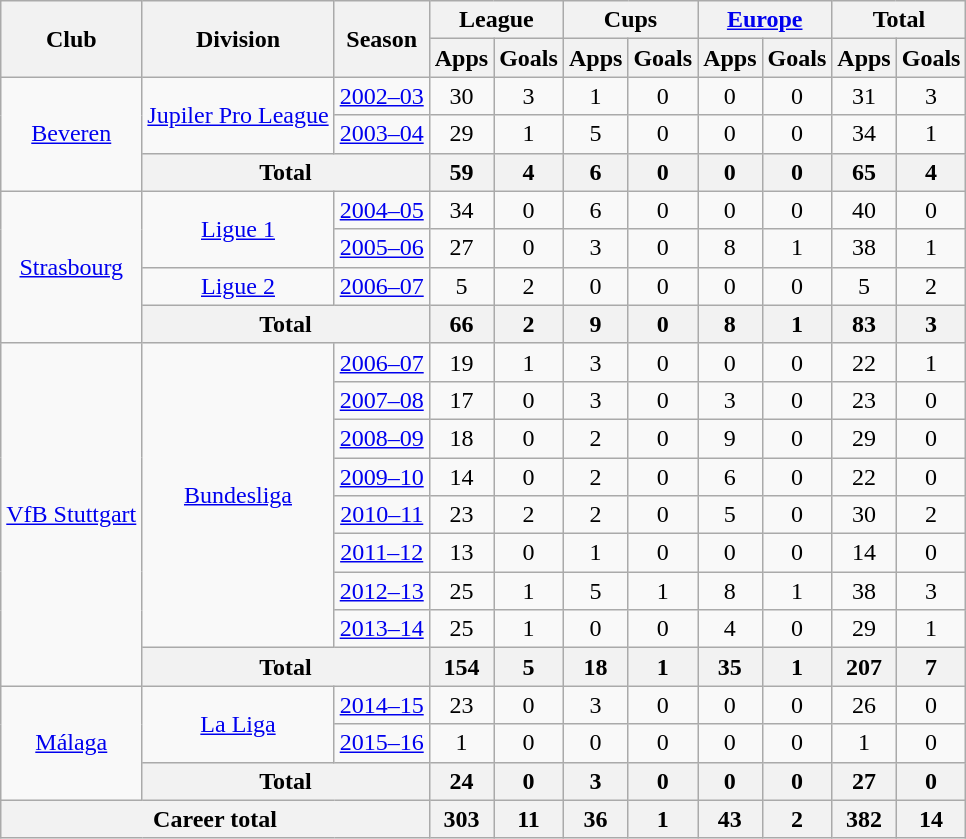<table class="wikitable" style="text-align: center">
<tr>
<th rowspan="2">Club</th>
<th rowspan="2">Division</th>
<th rowspan="2">Season</th>
<th colspan="2">League</th>
<th colspan="2">Cups</th>
<th colspan="2"><a href='#'>Europe</a></th>
<th colspan="2">Total</th>
</tr>
<tr>
<th>Apps</th>
<th>Goals</th>
<th>Apps</th>
<th>Goals</th>
<th>Apps</th>
<th>Goals</th>
<th>Apps</th>
<th>Goals</th>
</tr>
<tr>
<td rowspan="3"><a href='#'>Beveren</a></td>
<td rowspan="2"><a href='#'>Jupiler Pro League</a></td>
<td><a href='#'>2002–03</a></td>
<td>30</td>
<td>3</td>
<td>1</td>
<td>0</td>
<td>0</td>
<td>0</td>
<td>31</td>
<td>3</td>
</tr>
<tr>
<td><a href='#'>2003–04</a></td>
<td>29</td>
<td>1</td>
<td>5</td>
<td>0</td>
<td>0</td>
<td>0</td>
<td>34</td>
<td>1</td>
</tr>
<tr>
<th colspan="2">Total</th>
<th>59</th>
<th>4</th>
<th>6</th>
<th>0</th>
<th>0</th>
<th>0</th>
<th>65</th>
<th>4</th>
</tr>
<tr>
<td rowspan="4"><a href='#'>Strasbourg</a></td>
<td rowspan="2"><a href='#'>Ligue 1</a></td>
<td><a href='#'>2004–05</a></td>
<td>34</td>
<td>0</td>
<td>6</td>
<td>0</td>
<td>0</td>
<td>0</td>
<td>40</td>
<td>0</td>
</tr>
<tr>
<td><a href='#'>2005–06</a></td>
<td>27</td>
<td>0</td>
<td>3</td>
<td>0</td>
<td>8</td>
<td>1</td>
<td>38</td>
<td>1</td>
</tr>
<tr>
<td><a href='#'>Ligue 2</a></td>
<td><a href='#'>2006–07</a></td>
<td>5</td>
<td>2</td>
<td>0</td>
<td>0</td>
<td>0</td>
<td>0</td>
<td>5</td>
<td>2</td>
</tr>
<tr>
<th colspan="2">Total</th>
<th>66</th>
<th>2</th>
<th>9</th>
<th>0</th>
<th>8</th>
<th>1</th>
<th>83</th>
<th>3</th>
</tr>
<tr>
<td rowspan="9"><a href='#'>VfB Stuttgart</a></td>
<td rowspan="8"><a href='#'>Bundesliga</a></td>
<td><a href='#'>2006–07</a></td>
<td>19</td>
<td>1</td>
<td>3</td>
<td>0</td>
<td>0</td>
<td>0</td>
<td>22</td>
<td>1</td>
</tr>
<tr>
<td><a href='#'>2007–08</a></td>
<td>17</td>
<td>0</td>
<td>3</td>
<td>0</td>
<td>3</td>
<td>0</td>
<td>23</td>
<td>0</td>
</tr>
<tr>
<td><a href='#'>2008–09</a></td>
<td>18</td>
<td>0</td>
<td>2</td>
<td>0</td>
<td>9</td>
<td>0</td>
<td>29</td>
<td>0</td>
</tr>
<tr>
<td><a href='#'>2009–10</a></td>
<td>14</td>
<td>0</td>
<td>2</td>
<td>0</td>
<td>6</td>
<td>0</td>
<td>22</td>
<td>0</td>
</tr>
<tr>
<td><a href='#'>2010–11</a></td>
<td>23</td>
<td>2</td>
<td>2</td>
<td>0</td>
<td>5</td>
<td>0</td>
<td>30</td>
<td>2</td>
</tr>
<tr>
<td><a href='#'>2011–12</a></td>
<td>13</td>
<td>0</td>
<td>1</td>
<td>0</td>
<td>0</td>
<td>0</td>
<td>14</td>
<td>0</td>
</tr>
<tr>
<td><a href='#'>2012–13</a></td>
<td>25</td>
<td>1</td>
<td>5</td>
<td>1</td>
<td>8</td>
<td>1</td>
<td>38</td>
<td>3</td>
</tr>
<tr>
<td><a href='#'>2013–14</a></td>
<td>25</td>
<td>1</td>
<td>0</td>
<td>0</td>
<td>4</td>
<td>0</td>
<td>29</td>
<td>1</td>
</tr>
<tr>
<th colspan="2">Total</th>
<th>154</th>
<th>5</th>
<th>18</th>
<th>1</th>
<th>35</th>
<th>1</th>
<th>207</th>
<th>7</th>
</tr>
<tr>
<td rowspan="3"><a href='#'>Málaga</a></td>
<td rowspan="2"><a href='#'>La Liga</a></td>
<td><a href='#'>2014–15</a></td>
<td>23</td>
<td>0</td>
<td>3</td>
<td>0</td>
<td>0</td>
<td>0</td>
<td>26</td>
<td>0</td>
</tr>
<tr>
<td><a href='#'>2015–16</a></td>
<td>1</td>
<td>0</td>
<td>0</td>
<td>0</td>
<td>0</td>
<td>0</td>
<td>1</td>
<td>0</td>
</tr>
<tr>
<th colspan="2">Total</th>
<th>24</th>
<th>0</th>
<th>3</th>
<th>0</th>
<th>0</th>
<th>0</th>
<th>27</th>
<th>0</th>
</tr>
<tr>
<th colspan="3">Career total</th>
<th>303</th>
<th>11</th>
<th>36</th>
<th>1</th>
<th>43</th>
<th>2</th>
<th>382</th>
<th>14</th>
</tr>
</table>
